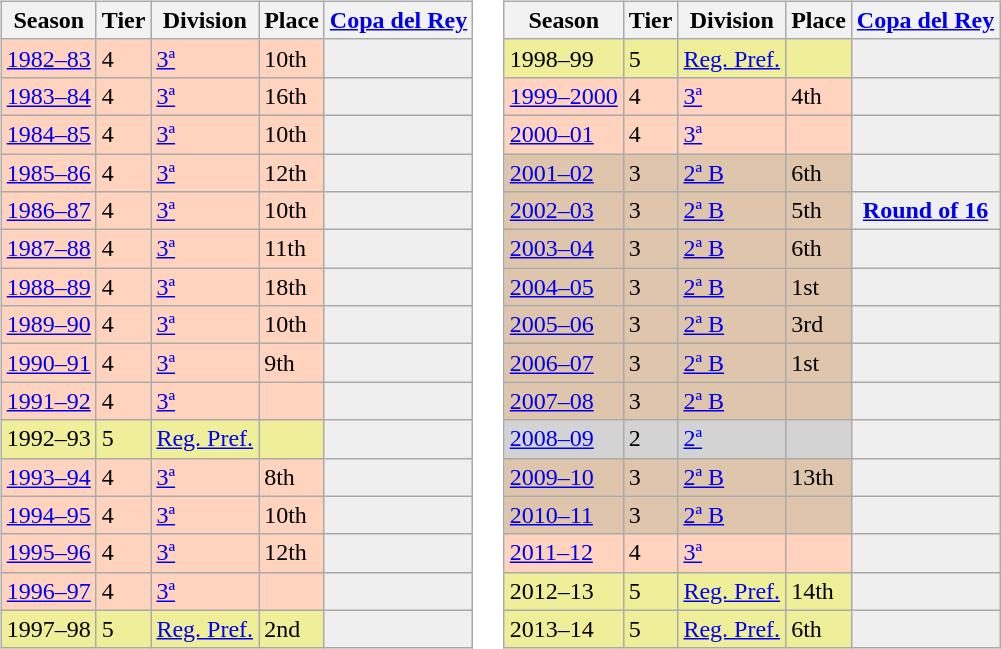<table>
<tr>
<td valign="top" width=0%><br><table class="wikitable">
<tr style="background:#f0f6fa;">
<th>Season</th>
<th>Tier</th>
<th>Division</th>
<th>Place</th>
<th><a href='#'>Copa del Rey</a></th>
</tr>
<tr>
<td style="background:#FFD3BD;"><a href='#'>1982–83</a></td>
<td style="background:#FFD3BD;">4</td>
<td style="background:#FFD3BD;"><a href='#'>3ª</a></td>
<td style="background:#FFD3BD;">10th</td>
<th style="background:#efefef;"></th>
</tr>
<tr>
<td style="background:#FFD3BD;"><a href='#'>1983–84</a></td>
<td style="background:#FFD3BD;">4</td>
<td style="background:#FFD3BD;"><a href='#'>3ª</a></td>
<td style="background:#FFD3BD;">16th</td>
<th style="background:#efefef;"></th>
</tr>
<tr>
<td style="background:#FFD3BD;"><a href='#'>1984–85</a></td>
<td style="background:#FFD3BD;">4</td>
<td style="background:#FFD3BD;"><a href='#'>3ª</a></td>
<td style="background:#FFD3BD;">10th</td>
<th style="background:#efefef;"></th>
</tr>
<tr>
<td style="background:#FFD3BD;"><a href='#'>1985–86</a></td>
<td style="background:#FFD3BD;">4</td>
<td style="background:#FFD3BD;"><a href='#'>3ª</a></td>
<td style="background:#FFD3BD;">12th</td>
<th style="background:#efefef;"></th>
</tr>
<tr>
<td style="background:#FFD3BD;"><a href='#'>1986–87</a></td>
<td style="background:#FFD3BD;">4</td>
<td style="background:#FFD3BD;"><a href='#'>3ª</a></td>
<td style="background:#FFD3BD;">10th</td>
<th style="background:#efefef;"></th>
</tr>
<tr>
<td style="background:#FFD3BD;"><a href='#'>1987–88</a></td>
<td style="background:#FFD3BD;">4</td>
<td style="background:#FFD3BD;"><a href='#'>3ª</a></td>
<td style="background:#FFD3BD;">11th</td>
<th style="background:#efefef;"></th>
</tr>
<tr>
<td style="background:#FFD3BD;"><a href='#'>1988–89</a></td>
<td style="background:#FFD3BD;">4</td>
<td style="background:#FFD3BD;"><a href='#'>3ª</a></td>
<td style="background:#FFD3BD;">18th</td>
<th style="background:#efefef;"></th>
</tr>
<tr>
<td style="background:#FFD3BD;"><a href='#'>1989–90</a></td>
<td style="background:#FFD3BD;">4</td>
<td style="background:#FFD3BD;"><a href='#'>3ª</a></td>
<td style="background:#FFD3BD;">10th</td>
<th style="background:#efefef;"></th>
</tr>
<tr>
<td style="background:#FFD3BD;"><a href='#'>1990–91</a></td>
<td style="background:#FFD3BD;">4</td>
<td style="background:#FFD3BD;"><a href='#'>3ª</a></td>
<td style="background:#FFD3BD;">9th</td>
<th style="background:#efefef;"></th>
</tr>
<tr>
<td style="background:#FFD3BD;"><a href='#'>1991–92</a></td>
<td style="background:#FFD3BD;">4</td>
<td style="background:#FFD3BD;"><a href='#'>3ª</a></td>
<td style="background:#FFD3BD;"></td>
<th style="background:#efefef;"></th>
</tr>
<tr>
<td style="background:#EFEF99;">1992–93</td>
<td style="background:#EFEF99;">5</td>
<td style="background:#EFEF99;"><a href='#'>Reg. Pref.</a></td>
<td style="background:#EFEF99;"></td>
<th style="background:#efefef;"></th>
</tr>
<tr>
<td style="background:#FFD3BD;"><a href='#'>1993–94</a></td>
<td style="background:#FFD3BD;">4</td>
<td style="background:#FFD3BD;"><a href='#'>3ª</a></td>
<td style="background:#FFD3BD;">8th</td>
<th style="background:#efefef;"></th>
</tr>
<tr>
<td style="background:#FFD3BD;"><a href='#'>1994–95</a></td>
<td style="background:#FFD3BD;">4</td>
<td style="background:#FFD3BD;"><a href='#'>3ª</a></td>
<td style="background:#FFD3BD;">10th</td>
<th style="background:#efefef;"></th>
</tr>
<tr>
<td style="background:#FFD3BD;"><a href='#'>1995–96</a></td>
<td style="background:#FFD3BD;">4</td>
<td style="background:#FFD3BD;"><a href='#'>3ª</a></td>
<td style="background:#FFD3BD;">12th</td>
<th style="background:#efefef;"></th>
</tr>
<tr>
<td style="background:#FFD3BD;"><a href='#'>1996–97</a></td>
<td style="background:#FFD3BD;">4</td>
<td style="background:#FFD3BD;"><a href='#'>3ª</a></td>
<td style="background:#FFD3BD;"></td>
<th style="background:#efefef;"></th>
</tr>
<tr>
<td style="background:#EFEF99;">1997–98</td>
<td style="background:#EFEF99;">5</td>
<td style="background:#EFEF99;"><a href='#'>Reg. Pref.</a></td>
<td style="background:#EFEF99;">2nd</td>
<th style="background:#efefef;"></th>
</tr>
</table>
</td>
<td valign="top" width=0%><br><table class="wikitable">
<tr style="background:#f0f6fa;">
<th>Season</th>
<th>Tier</th>
<th>Division</th>
<th>Place</th>
<th><a href='#'>Copa del Rey</a></th>
</tr>
<tr>
<td style="background:#EFEF99;">1998–99</td>
<td style="background:#EFEF99;">5</td>
<td style="background:#EFEF99;"><a href='#'>Reg. Pref.</a></td>
<td style="background:#EFEF99;"></td>
<th style="background:#efefef;"></th>
</tr>
<tr>
<td style="background:#FFD3BD;"><a href='#'>1999–2000</a></td>
<td style="background:#FFD3BD;">4</td>
<td style="background:#FFD3BD;"><a href='#'>3ª</a></td>
<td style="background:#FFD3BD;">4th</td>
<th style="background:#efefef;"></th>
</tr>
<tr>
<td style="background:#FFD3BD;"><a href='#'>2000–01</a></td>
<td style="background:#FFD3BD;">4</td>
<td style="background:#FFD3BD;"><a href='#'>3ª</a></td>
<td style="background:#FFD3BD;"></td>
<th style="background:#efefef;"></th>
</tr>
<tr>
<td style="background:#DEC5AB;"><a href='#'>2001–02</a></td>
<td style="background:#DEC5AB;">3</td>
<td style="background:#DEC5AB;"><a href='#'>2ª B</a></td>
<td style="background:#DEC5AB;">6th</td>
<th style="background:#efefef;"></th>
</tr>
<tr>
<td style="background:#DEC5AB;"><a href='#'>2002–03</a></td>
<td style="background:#DEC5AB;">3</td>
<td style="background:#DEC5AB;"><a href='#'>2ª B</a></td>
<td style="background:#DEC5AB;">5th</td>
<th style="background:#efefef;"><a href='#'>Round of 16</a></th>
</tr>
<tr>
<td style="background:#DEC5AB;"><a href='#'>2003–04</a></td>
<td style="background:#DEC5AB;">3</td>
<td style="background:#DEC5AB;"><a href='#'>2ª B</a></td>
<td style="background:#DEC5AB;">6th</td>
<th style="background:#efefef;"></th>
</tr>
<tr>
<td style="background:#DEC5AB;"><a href='#'>2004–05</a></td>
<td style="background:#DEC5AB;">3</td>
<td style="background:#DEC5AB;"><a href='#'>2ª B</a></td>
<td style="background:#DEC5AB;">1st</td>
<th style="background:#efefef;"></th>
</tr>
<tr>
<td style="background:#DEC5AB;"><a href='#'>2005–06</a></td>
<td style="background:#DEC5AB;">3</td>
<td style="background:#DEC5AB;"><a href='#'>2ª B</a></td>
<td style="background:#DEC5AB;">3rd</td>
<th style="background:#efefef;"></th>
</tr>
<tr>
<td style="background:#DEC5AB;"><a href='#'>2006–07</a></td>
<td style="background:#DEC5AB;">3</td>
<td style="background:#DEC5AB;"><a href='#'>2ª B</a></td>
<td style="background:#DEC5AB;">1st</td>
<th style="background:#efefef;"></th>
</tr>
<tr>
<td style="background:#DEC5AB;"><a href='#'>2007–08</a></td>
<td style="background:#DEC5AB;">3</td>
<td style="background:#DEC5AB;"><a href='#'>2ª B</a></td>
<td style="background:#DEC5AB;"></td>
<th style="background:#efefef;"></th>
</tr>
<tr>
<td style="background:#D3D3D3;"><a href='#'>2008–09</a></td>
<td style="background:#D3D3D3;">2</td>
<td style="background:#D3D3D3;"><a href='#'>2ª</a></td>
<td style="background:#D3D3D3;"></td>
<th style="background:#efefef;"></th>
</tr>
<tr>
<td style="background:#DEC5AB;"><a href='#'>2009–10</a></td>
<td style="background:#DEC5AB;">3</td>
<td style="background:#DEC5AB;"><a href='#'>2ª B</a></td>
<td style="background:#DEC5AB;">13th</td>
<th style="background:#efefef;"></th>
</tr>
<tr>
<td style="background:#DEC5AB;"><a href='#'>2010–11</a></td>
<td style="background:#DEC5AB;">3</td>
<td style="background:#DEC5AB;"><a href='#'>2ª B</a></td>
<td style="background:#DEC5AB;"></td>
<th style="background:#efefef;"></th>
</tr>
<tr>
<td style="background:#FFD3BD;"><a href='#'>2011–12</a></td>
<td style="background:#FFD3BD;">4</td>
<td style="background:#FFD3BD;"><a href='#'>3ª</a></td>
<td style="background:#FFD3BD;"></td>
<th style="background:#efefef;"></th>
</tr>
<tr>
<td style="background:#EFEF99;">2012–13</td>
<td style="background:#EFEF99;">5</td>
<td style="background:#EFEF99;"><a href='#'>Reg. Pref.</a></td>
<td style="background:#EFEF99;">14th</td>
<th style="background:#efefef;"></th>
</tr>
<tr>
<td style="background:#EFEF99;">2013–14</td>
<td style="background:#EFEF99;">5</td>
<td style="background:#EFEF99;"><a href='#'>Reg. Pref.</a></td>
<td style="background:#EFEF99;">6th</td>
<th style="background:#efefef;"></th>
</tr>
</table>
</td>
</tr>
</table>
